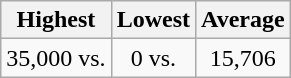<table class="wikitable">
<tr>
<th>Highest</th>
<th>Lowest</th>
<th>Average</th>
</tr>
<tr>
<td align="center">35,000 vs. </td>
<td align="center">0 vs. </td>
<td align="center">15,706</td>
</tr>
</table>
